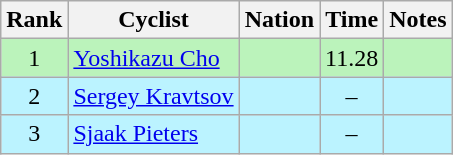<table class="wikitable sortable" style="text-align:center">
<tr>
<th>Rank</th>
<th>Cyclist</th>
<th>Nation</th>
<th>Time</th>
<th>Notes</th>
</tr>
<tr bgcolor=bbf3bb>
<td>1</td>
<td align=left data-sort-value="Cho, Yoshikazu"><a href='#'>Yoshikazu Cho</a></td>
<td align=left></td>
<td>11.28</td>
<td></td>
</tr>
<tr bgcolor=bbf3ff>
<td>2</td>
<td align=left data-sort-value="Kravtsov, Sergey"><a href='#'>Sergey Kravtsov</a></td>
<td align=left></td>
<td>–</td>
<td></td>
</tr>
<tr bgcolor=bbf3ff>
<td>3</td>
<td align=left data-sort-value="Pieters, Sjaak"><a href='#'>Sjaak Pieters</a></td>
<td align=left></td>
<td>–</td>
<td></td>
</tr>
</table>
